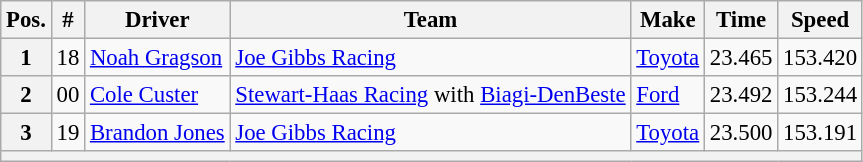<table class="wikitable" style="font-size:95%">
<tr>
<th>Pos.</th>
<th>#</th>
<th>Driver</th>
<th>Team</th>
<th>Make</th>
<th>Time</th>
<th>Speed</th>
</tr>
<tr>
<th>1</th>
<td>18</td>
<td><a href='#'>Noah Gragson</a></td>
<td><a href='#'>Joe Gibbs Racing</a></td>
<td><a href='#'>Toyota</a></td>
<td>23.465</td>
<td>153.420</td>
</tr>
<tr>
<th>2</th>
<td>00</td>
<td><a href='#'>Cole Custer</a></td>
<td><a href='#'>Stewart-Haas Racing</a> with <a href='#'>Biagi-DenBeste</a></td>
<td><a href='#'>Ford</a></td>
<td>23.492</td>
<td>153.244</td>
</tr>
<tr>
<th>3</th>
<td>19</td>
<td><a href='#'>Brandon Jones</a></td>
<td><a href='#'>Joe Gibbs Racing</a></td>
<td><a href='#'>Toyota</a></td>
<td>23.500</td>
<td>153.191</td>
</tr>
<tr>
<th colspan="7"></th>
</tr>
</table>
